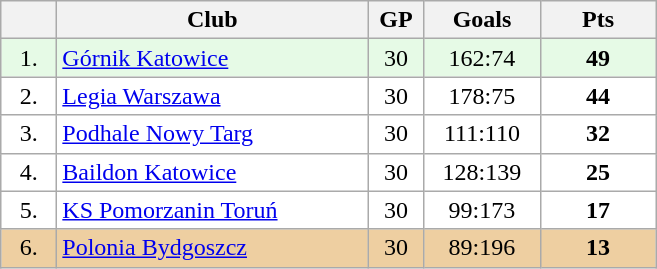<table class="wikitable">
<tr>
<th width="30"></th>
<th width="200">Club</th>
<th width="30">GP</th>
<th width="70">Goals</th>
<th width="70">Pts</th>
</tr>
<tr bgcolor="#e6fae6" align="center">
<td>1.</td>
<td align="left"><a href='#'>Górnik Katowice</a></td>
<td>30</td>
<td>162:74</td>
<td><strong>49</strong></td>
</tr>
<tr bgcolor="#FFFFFF" align="center">
<td>2.</td>
<td align="left"><a href='#'>Legia Warszawa</a></td>
<td>30</td>
<td>178:75</td>
<td><strong>44</strong></td>
</tr>
<tr bgcolor="#FFFFFF" align="center">
<td>3.</td>
<td align="left"><a href='#'>Podhale Nowy Targ</a></td>
<td>30</td>
<td>111:110</td>
<td><strong>32</strong></td>
</tr>
<tr bgcolor="#FFFFFF" align="center">
<td>4.</td>
<td align="left"><a href='#'>Baildon Katowice</a></td>
<td>30</td>
<td>128:139</td>
<td><strong>25</strong></td>
</tr>
<tr bgcolor="#FFFFFF" align="center">
<td>5.</td>
<td align="left"><a href='#'>KS Pomorzanin Toruń</a></td>
<td>30</td>
<td>99:173</td>
<td><strong>17</strong></td>
</tr>
<tr bgcolor="#EECFA1" align="center">
<td>6.</td>
<td align="left"><a href='#'>Polonia Bydgoszcz</a></td>
<td>30</td>
<td>89:196</td>
<td><strong>13</strong></td>
</tr>
</table>
